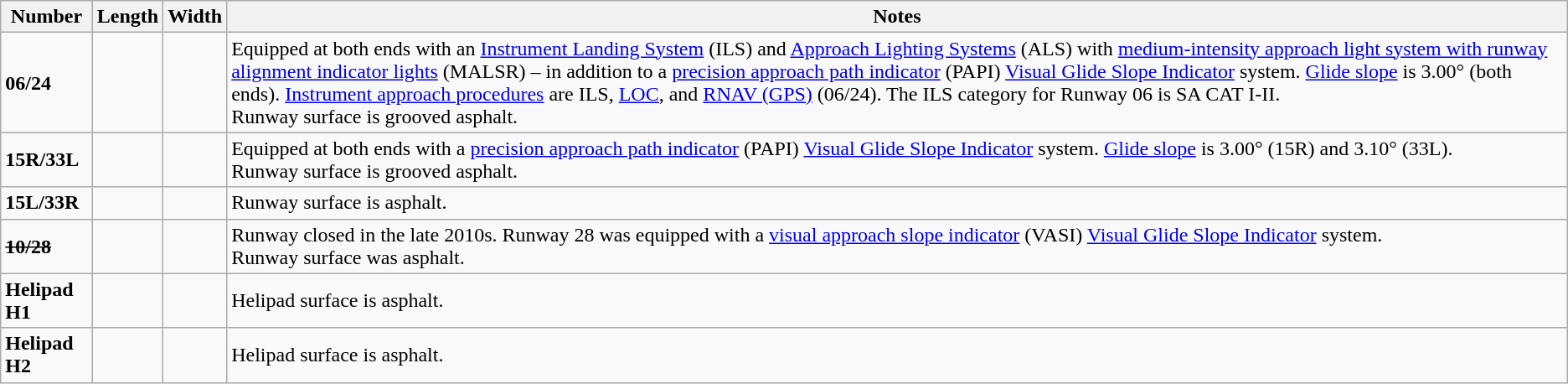<table class="wikitable">
<tr>
<th>Number</th>
<th>Length</th>
<th>Width</th>
<th>Notes</th>
</tr>
<tr>
<td><strong>06/24</strong></td>
<td></td>
<td></td>
<td>Equipped at both ends with an <a href='#'>Instrument Landing System</a> (ILS) and <a href='#'>Approach Lighting Systems</a> (ALS) with <a href='#'>medium-intensity approach light system with runway alignment indicator lights</a> (MALSR) – in addition to a <a href='#'>precision approach path indicator</a> (PAPI) <a href='#'>Visual Glide Slope Indicator</a> system. <a href='#'>Glide slope</a> is 3.00° (both ends). <a href='#'>Instrument approach procedures</a> are ILS, <a href='#'>LOC</a>, and <a href='#'>RNAV (GPS)</a> (06/24). The ILS category for Runway 06 is SA CAT I-II.<br>Runway surface is grooved asphalt.</td>
</tr>
<tr>
<td><strong>15R/33L</strong></td>
<td></td>
<td></td>
<td>Equipped at both ends with a <a href='#'>precision approach path indicator</a> (PAPI) <a href='#'>Visual Glide Slope Indicator</a> system. <a href='#'>Glide slope</a> is 3.00° (15R) and 3.10° (33L).<br>Runway surface is grooved asphalt.</td>
</tr>
<tr>
<td><strong>15L/33R</strong></td>
<td></td>
<td></td>
<td>Runway surface is asphalt.</td>
</tr>
<tr>
<td><s><strong>10/28</strong></s></td>
<td><s></s></td>
<td><s></s></td>
<td>Runway closed in the late 2010s. Runway 28 was equipped with a <a href='#'>visual approach slope indicator</a> (VASI) <a href='#'>Visual Glide Slope Indicator</a> system.<br>Runway surface was asphalt.</td>
</tr>
<tr>
<td><strong>Helipad H1</strong></td>
<td></td>
<td></td>
<td>Helipad surface is asphalt.</td>
</tr>
<tr>
<td><strong>Helipad H2</strong></td>
<td></td>
<td></td>
<td>Helipad surface is asphalt.</td>
</tr>
</table>
